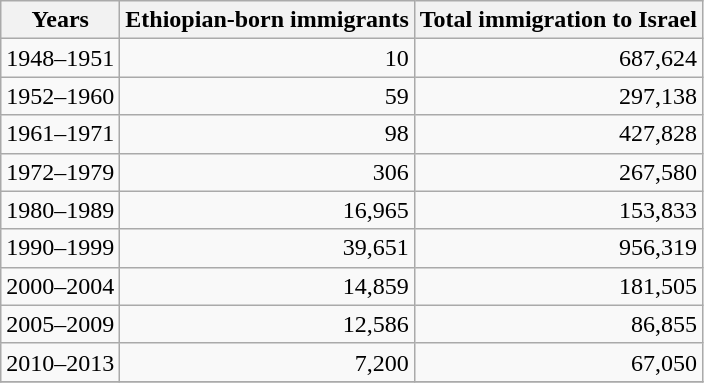<table class="wikitable">
<tr>
<th>Years</th>
<th>Ethiopian-born immigrants</th>
<th>Total immigration to Israel</th>
</tr>
<tr>
<td>1948–1951</td>
<td align=right>10</td>
<td align=right>687,624</td>
</tr>
<tr>
<td>1952–1960</td>
<td align=right>59</td>
<td align=right>297,138</td>
</tr>
<tr>
<td>1961–1971</td>
<td align=right>98</td>
<td align=right>427,828</td>
</tr>
<tr>
<td>1972–1979</td>
<td align=right>306</td>
<td align=right>267,580</td>
</tr>
<tr>
<td>1980–1989</td>
<td align=right>16,965</td>
<td align=right>153,833</td>
</tr>
<tr>
<td>1990–1999</td>
<td align=right>39,651</td>
<td align=right>956,319</td>
</tr>
<tr>
<td>2000–2004</td>
<td align=right>14,859</td>
<td align=right>181,505</td>
</tr>
<tr>
<td>2005–2009</td>
<td align="right">12,586</td>
<td align=right>86,855</td>
</tr>
<tr>
<td>2010–2013</td>
<td align="right">7,200</td>
<td align=right>67,050</td>
</tr>
<tr>
</tr>
</table>
